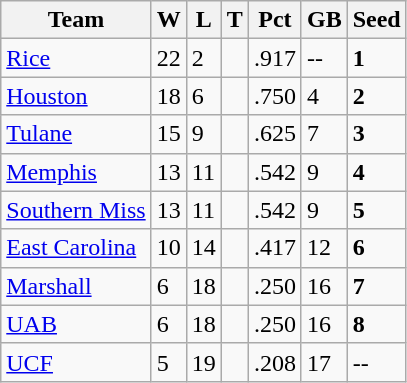<table class="wikitable">
<tr>
<th>Team</th>
<th>W</th>
<th>L</th>
<th>T</th>
<th>Pct</th>
<th>GB</th>
<th>Seed</th>
</tr>
<tr>
<td><a href='#'>Rice</a></td>
<td>22</td>
<td>2</td>
<td></td>
<td>.917</td>
<td>--</td>
<td><strong>1</strong></td>
</tr>
<tr>
<td><a href='#'>Houston</a></td>
<td>18</td>
<td>6</td>
<td></td>
<td>.750</td>
<td>4</td>
<td><strong>2</strong></td>
</tr>
<tr>
<td><a href='#'>Tulane</a></td>
<td>15</td>
<td>9</td>
<td></td>
<td>.625</td>
<td>7</td>
<td><strong>3</strong></td>
</tr>
<tr>
<td><a href='#'>Memphis</a></td>
<td>13</td>
<td>11</td>
<td></td>
<td>.542</td>
<td>9</td>
<td><strong>4</strong></td>
</tr>
<tr>
<td><a href='#'>Southern Miss</a></td>
<td>13</td>
<td>11</td>
<td></td>
<td>.542</td>
<td>9</td>
<td><strong>5</strong></td>
</tr>
<tr>
<td><a href='#'>East Carolina</a></td>
<td>10</td>
<td>14</td>
<td></td>
<td>.417</td>
<td>12</td>
<td><strong>6</strong></td>
</tr>
<tr>
<td><a href='#'>Marshall</a></td>
<td>6</td>
<td>18</td>
<td></td>
<td>.250</td>
<td>16</td>
<td><strong>7</strong></td>
</tr>
<tr>
<td><a href='#'>UAB</a></td>
<td>6</td>
<td>18</td>
<td></td>
<td>.250</td>
<td>16</td>
<td><strong>8</strong></td>
</tr>
<tr>
<td><a href='#'>UCF</a></td>
<td>5</td>
<td>19</td>
<td></td>
<td>.208</td>
<td>17</td>
<td>--</td>
</tr>
</table>
